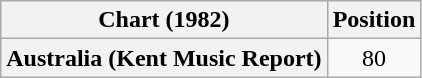<table class="wikitable plainrowheaders" style="text-align:center">
<tr>
<th>Chart (1982)</th>
<th>Position</th>
</tr>
<tr>
<th scope="row">Australia (Kent Music Report)</th>
<td>80</td>
</tr>
</table>
